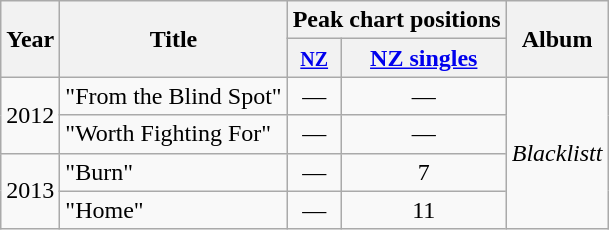<table class="wikitable">
<tr>
<th rowspan="2"  width="1em">Year</th>
<th rowspan="2">Title</th>
<th colspan="2">Peak chart positions</th>
<th rowspan="2">Album</th>
</tr>
<tr>
<th><small><a href='#'>NZ</a></small></th>
<th><a href='#'>NZ singles</a></th>
</tr>
<tr>
<td rowspan="2">2012</td>
<td>"From the Blind Spot"</td>
<td align="center">—</td>
<td align="center">—</td>
<td rowspan="4"><em>Blacklistt</em></td>
</tr>
<tr>
<td>"Worth Fighting For"</td>
<td align="center">—</td>
<td align="center">—</td>
</tr>
<tr>
<td rowspan="2">2013</td>
<td>"Burn"</td>
<td align="center">—</td>
<td align="center">7</td>
</tr>
<tr>
<td>"Home"</td>
<td align="center">—</td>
<td align="center">11</td>
</tr>
</table>
